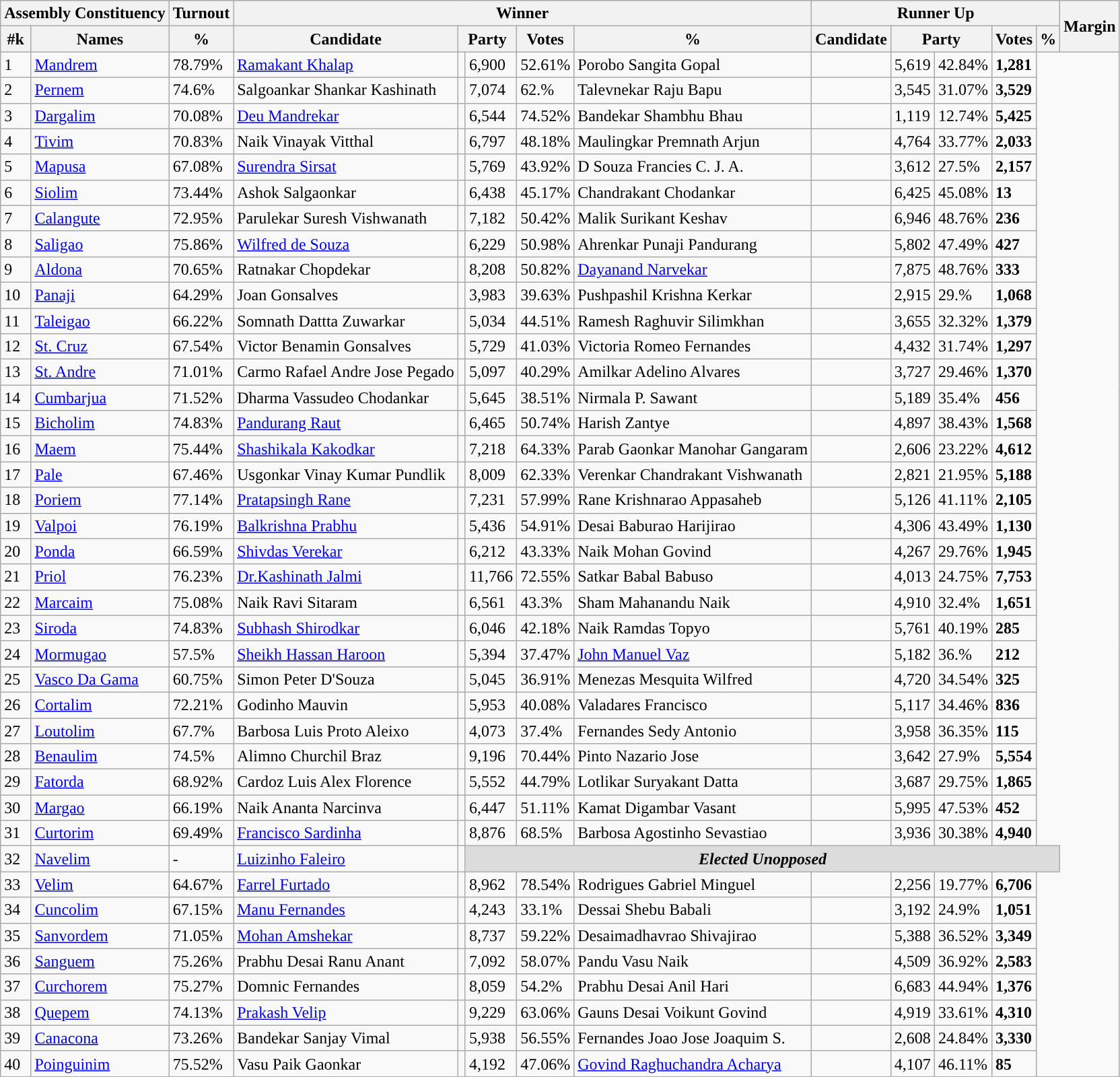<table class="wikitable sortable">
<tr>
<th colspan="2">Assembly Constituency</th>
<th>Turnout</th>
<th colspan="5">Winner</th>
<th colspan="5">Runner Up</th>
<th rowspan="2" data-sort-type=number>Margin</th>
</tr>
<tr>
<th>#k</th>
<th>Names</th>
<th>%</th>
<th>Candidate</th>
<th colspan="2">Party</th>
<th data-sort-type=number>Votes</th>
<th>%</th>
<th>Candidate</th>
<th colspan="2">Party</th>
<th data-sort-type=number>Votes</th>
<th>%</th>
</tr>
<tr>
<td>1</td>
<td><a href='#'>Mandrem</a></td>
<td>78.79%</td>
<td><a href='#'>Ramakant Khalap</a></td>
<td></td>
<td>6,900</td>
<td>52.61%</td>
<td>Porobo Sangita Gopal</td>
<td></td>
<td>5,619</td>
<td>42.84%</td>
<td style="background:"><span><strong>1,281</strong></span></td>
</tr>
<tr>
<td>2</td>
<td><a href='#'>Pernem</a></td>
<td>74.6%</td>
<td>Salgoankar Shankar Kashinath</td>
<td></td>
<td>7,074</td>
<td>62.%</td>
<td>Talevnekar Raju Bapu</td>
<td></td>
<td>3,545</td>
<td>31.07%</td>
<td style="background:"><span><strong>3,529</strong></span></td>
</tr>
<tr>
<td>3</td>
<td><a href='#'>Dargalim</a></td>
<td>70.08%</td>
<td><a href='#'>Deu Mandrekar</a></td>
<td></td>
<td>6,544</td>
<td>74.52%</td>
<td>Bandekar Shambhu Bhau</td>
<td></td>
<td>1,119</td>
<td>12.74%</td>
<td style="background:"><span><strong>5,425</strong></span></td>
</tr>
<tr>
<td>4</td>
<td><a href='#'>Tivim</a></td>
<td>70.83%</td>
<td>Naik Vinayak Vitthal</td>
<td></td>
<td>6,797</td>
<td>48.18%</td>
<td>Maulingkar Premnath Arjun</td>
<td></td>
<td>4,764</td>
<td>33.77%</td>
<td style="background:"><span><strong>2,033</strong></span></td>
</tr>
<tr>
<td>5</td>
<td><a href='#'>Mapusa</a></td>
<td>67.08%</td>
<td><a href='#'>Surendra Sirsat</a></td>
<td></td>
<td>5,769</td>
<td>43.92%</td>
<td>D Souza Francies C. J. A.</td>
<td></td>
<td>3,612</td>
<td>27.5%</td>
<td style="background:"><span><strong>2,157</strong></span></td>
</tr>
<tr>
<td>6</td>
<td><a href='#'>Siolim</a></td>
<td>73.44%</td>
<td>Ashok Salgaonkar</td>
<td></td>
<td>6,438</td>
<td>45.17%</td>
<td>Chandrakant Chodankar</td>
<td></td>
<td>6,425</td>
<td>45.08%</td>
<td style="background:"><span><strong>13</strong></span></td>
</tr>
<tr>
<td>7</td>
<td><a href='#'>Calangute</a></td>
<td>72.95%</td>
<td>Parulekar Suresh Vishwanath</td>
<td></td>
<td>7,182</td>
<td>50.42%</td>
<td>Malik Surikant Keshav</td>
<td></td>
<td>6,946</td>
<td>48.76%</td>
<td style="background:"><span><strong>236</strong></span></td>
</tr>
<tr>
<td>8</td>
<td><a href='#'>Saligao</a></td>
<td>75.86%</td>
<td><a href='#'>Wilfred de Souza</a></td>
<td></td>
<td>6,229</td>
<td>50.98%</td>
<td>Ahrenkar Punaji Pandurang</td>
<td></td>
<td>5,802</td>
<td>47.49%</td>
<td style="background:"><span><strong>427</strong></span></td>
</tr>
<tr>
<td>9</td>
<td><a href='#'>Aldona</a></td>
<td>70.65%</td>
<td>Ratnakar Chopdekar</td>
<td></td>
<td>8,208</td>
<td>50.82%</td>
<td><a href='#'>Dayanand Narvekar</a></td>
<td></td>
<td>7,875</td>
<td>48.76%</td>
<td style="background:"><span><strong>333</strong></span></td>
</tr>
<tr>
<td>10</td>
<td><a href='#'>Panaji</a></td>
<td>64.29%</td>
<td>Joan Gonsalves</td>
<td></td>
<td>3,983</td>
<td>39.63%</td>
<td>Pushpashil Krishna Kerkar</td>
<td></td>
<td>2,915</td>
<td>29.%</td>
<td style="background:"><span><strong>1,068</strong></span></td>
</tr>
<tr>
<td>11</td>
<td><a href='#'>Taleigao</a></td>
<td>66.22%</td>
<td>Somnath Dattta Zuwarkar</td>
<td></td>
<td>5,034</td>
<td>44.51%</td>
<td>Ramesh Raghuvir Silimkhan</td>
<td></td>
<td>3,655</td>
<td>32.32%</td>
<td style="background:"><span><strong>1,379</strong></span></td>
</tr>
<tr>
<td>12</td>
<td><a href='#'>St. Cruz</a></td>
<td>67.54%</td>
<td>Victor Benamin Gonsalves</td>
<td></td>
<td>5,729</td>
<td>41.03%</td>
<td>Victoria Romeo Fernandes</td>
<td></td>
<td>4,432</td>
<td>31.74%</td>
<td style="background:"><span><strong>1,297</strong></span></td>
</tr>
<tr>
<td>13</td>
<td><a href='#'>St. Andre</a></td>
<td>71.01%</td>
<td>Carmo Rafael Andre Jose Pegado</td>
<td></td>
<td>5,097</td>
<td>40.29%</td>
<td>Amilkar Adelino Alvares</td>
<td></td>
<td>3,727</td>
<td>29.46%</td>
<td style="background:"><span><strong>1,370</strong></span></td>
</tr>
<tr>
<td>14</td>
<td><a href='#'>Cumbarjua</a></td>
<td>71.52%</td>
<td>Dharma Vassudeo Chodankar</td>
<td></td>
<td>5,645</td>
<td>38.51%</td>
<td>Nirmala P. Sawant</td>
<td></td>
<td>5,189</td>
<td>35.4%</td>
<td style="background:"><span><strong>456</strong></span></td>
</tr>
<tr>
<td>15</td>
<td><a href='#'>Bicholim</a></td>
<td>74.83%</td>
<td><a href='#'>Pandurang Raut</a></td>
<td></td>
<td>6,465</td>
<td>50.74%</td>
<td>Harish Zantye</td>
<td></td>
<td>4,897</td>
<td>38.43%</td>
<td style="background:"><span><strong>1,568</strong></span></td>
</tr>
<tr>
<td>16</td>
<td><a href='#'>Maem</a></td>
<td>75.44%</td>
<td><a href='#'>Shashikala Kakodkar</a></td>
<td></td>
<td>7,218</td>
<td>64.33%</td>
<td>Parab Gaonkar Manohar Gangaram</td>
<td></td>
<td>2,606</td>
<td>23.22%</td>
<td style="background:"><span><strong>4,612</strong></span></td>
</tr>
<tr>
<td>17</td>
<td><a href='#'>Pale</a></td>
<td>67.46%</td>
<td>Usgonkar Vinay Kumar Pundlik</td>
<td></td>
<td>8,009</td>
<td>62.33%</td>
<td>Verenkar Chandrakant Vishwanath</td>
<td></td>
<td>2,821</td>
<td>21.95%</td>
<td style="background:"><span><strong>5,188</strong></span></td>
</tr>
<tr>
<td>18</td>
<td><a href='#'>Poriem</a></td>
<td>77.14%</td>
<td><a href='#'>Pratapsingh Rane</a></td>
<td></td>
<td>7,231</td>
<td>57.99%</td>
<td>Rane Krishnarao Appasaheb</td>
<td></td>
<td>5,126</td>
<td>41.11%</td>
<td style="background:"><span><strong>2,105</strong></span></td>
</tr>
<tr>
<td>19</td>
<td><a href='#'>Valpoi</a></td>
<td>76.19%</td>
<td><a href='#'>Balkrishna Prabhu</a></td>
<td></td>
<td>5,436</td>
<td>54.91%</td>
<td>Desai Baburao Harijirao</td>
<td></td>
<td>4,306</td>
<td>43.49%</td>
<td style="background:"><span><strong>1,130</strong></span></td>
</tr>
<tr>
<td>20</td>
<td><a href='#'>Ponda</a></td>
<td>66.59%</td>
<td><a href='#'>Shivdas Verekar</a></td>
<td></td>
<td>6,212</td>
<td>43.33%</td>
<td>Naik Mohan Govind</td>
<td></td>
<td>4,267</td>
<td>29.76%</td>
<td style="background:"><span><strong>1,945</strong></span></td>
</tr>
<tr>
<td>21</td>
<td><a href='#'>Priol</a></td>
<td>76.23%</td>
<td><a href='#'>Dr.Kashinath Jalmi</a></td>
<td></td>
<td>11,766</td>
<td>72.55%</td>
<td>Satkar Babal Babuso</td>
<td></td>
<td>4,013</td>
<td>24.75%</td>
<td style="background:"><span><strong>7,753</strong></span></td>
</tr>
<tr>
<td>22</td>
<td><a href='#'>Marcaim</a></td>
<td>75.08%</td>
<td>Naik Ravi Sitaram</td>
<td></td>
<td>6,561</td>
<td>43.3%</td>
<td>Sham Mahanandu Naik</td>
<td></td>
<td>4,910</td>
<td>32.4%</td>
<td style="background:"><span><strong>1,651</strong></span></td>
</tr>
<tr>
<td>23</td>
<td><a href='#'>Siroda</a></td>
<td>74.83%</td>
<td><a href='#'>Subhash Shirodkar</a></td>
<td></td>
<td>6,046</td>
<td>42.18%</td>
<td>Naik Ramdas Topyo</td>
<td></td>
<td>5,761</td>
<td>40.19%</td>
<td style="background:"><span><strong>285</strong></span></td>
</tr>
<tr>
<td>24</td>
<td><a href='#'>Mormugao</a></td>
<td>57.5%</td>
<td><a href='#'>Sheikh Hassan Haroon</a></td>
<td></td>
<td>5,394</td>
<td>37.47%</td>
<td><a href='#'>John Manuel Vaz</a></td>
<td></td>
<td>5,182</td>
<td>36.%</td>
<td style="background:"><span><strong>212</strong></span></td>
</tr>
<tr>
<td>25</td>
<td><a href='#'>Vasco Da Gama</a></td>
<td>60.75%</td>
<td>Simon Peter D'Souza</td>
<td></td>
<td>5,045</td>
<td>36.91%</td>
<td>Menezas Mesquita Wilfred</td>
<td></td>
<td>4,720</td>
<td>34.54%</td>
<td style="background:"><span><strong>325</strong></span></td>
</tr>
<tr>
<td>26</td>
<td><a href='#'>Cortalim</a></td>
<td>72.21%</td>
<td>Godinho Mauvin</td>
<td></td>
<td>5,953</td>
<td>40.08%</td>
<td>Valadares Francisco</td>
<td></td>
<td>5,117</td>
<td>34.46%</td>
<td style="background:"><span><strong>836</strong></span></td>
</tr>
<tr>
<td>27</td>
<td><a href='#'>Loutolim</a></td>
<td>67.7%</td>
<td>Barbosa Luis Proto Aleixo</td>
<td></td>
<td>4,073</td>
<td>37.4%</td>
<td>Fernandes Sedy Antonio</td>
<td></td>
<td>3,958</td>
<td>36.35%</td>
<td style="background:"><span><strong>115</strong></span></td>
</tr>
<tr>
<td>28</td>
<td><a href='#'>Benaulim</a></td>
<td>74.5%</td>
<td>Alimno Churchil Braz</td>
<td></td>
<td>9,196</td>
<td>70.44%</td>
<td>Pinto Nazario Jose</td>
<td></td>
<td>3,642</td>
<td>27.9%</td>
<td style="background:"><span><strong>5,554</strong></span></td>
</tr>
<tr>
<td>29</td>
<td><a href='#'>Fatorda</a></td>
<td>68.92%</td>
<td>Cardoz Luis Alex Florence</td>
<td></td>
<td>5,552</td>
<td>44.79%</td>
<td>Lotlikar Suryakant Datta</td>
<td></td>
<td>3,687</td>
<td>29.75%</td>
<td style="background:"><span><strong>1,865</strong></span></td>
</tr>
<tr>
<td>30</td>
<td><a href='#'>Margao</a></td>
<td>66.19%</td>
<td>Naik Ananta Narcinva</td>
<td></td>
<td>6,447</td>
<td>51.11%</td>
<td>Kamat Digambar Vasant</td>
<td></td>
<td>5,995</td>
<td>47.53%</td>
<td style="background:"><span><strong>452</strong></span></td>
</tr>
<tr>
<td>31</td>
<td><a href='#'>Curtorim</a></td>
<td>69.49%</td>
<td><a href='#'>Francisco Sardinha</a></td>
<td></td>
<td>8,876</td>
<td>68.5%</td>
<td>Barbosa Agostinho Sevastiao</td>
<td></td>
<td>3,936</td>
<td>30.38%</td>
<td style="background:"><span><strong>4,940</strong></span></td>
</tr>
<tr>
<td>32</td>
<td><a href='#'>Navelim</a></td>
<td>-</td>
<td><a href='#'>Luizinho Faleiro</a></td>
<td></td>
<td colspan=8 style="background:#dcdcdc; text-align:center;"><b><em>Elected Unopposed</em></b></td>
</tr>
<tr>
<td>33</td>
<td><a href='#'>Velim</a></td>
<td>64.67%</td>
<td><a href='#'>Farrel Furtado</a></td>
<td></td>
<td>8,962</td>
<td>78.54%</td>
<td>Rodrigues Gabriel Minguel</td>
<td></td>
<td>2,256</td>
<td>19.77%</td>
<td style="background:"><span><strong>6,706</strong></span></td>
</tr>
<tr>
<td>34</td>
<td><a href='#'>Cuncolim</a></td>
<td>67.15%</td>
<td><a href='#'>Manu Fernandes</a></td>
<td></td>
<td>4,243</td>
<td>33.1%</td>
<td>Dessai Shebu Babali</td>
<td></td>
<td>3,192</td>
<td>24.9%</td>
<td style="background:"><span><strong>1,051</strong></span></td>
</tr>
<tr>
<td>35</td>
<td><a href='#'>Sanvordem</a></td>
<td>71.05%</td>
<td><a href='#'>Mohan Amshekar</a></td>
<td></td>
<td>8,737</td>
<td>59.22%</td>
<td>Desaimadhavrao Shivajirao</td>
<td></td>
<td>5,388</td>
<td>36.52%</td>
<td style="background:"><span><strong>3,349</strong></span></td>
</tr>
<tr>
<td>36</td>
<td><a href='#'>Sanguem</a></td>
<td>75.26%</td>
<td>Prabhu Desai Ranu Anant</td>
<td></td>
<td>7,092</td>
<td>58.07%</td>
<td>Pandu Vasu Naik</td>
<td></td>
<td>4,509</td>
<td>36.92%</td>
<td style="background:"><span><strong>2,583</strong></span></td>
</tr>
<tr>
<td>37</td>
<td><a href='#'>Curchorem</a></td>
<td>75.27%</td>
<td>Domnic Fernandes</td>
<td></td>
<td>8,059</td>
<td>54.2%</td>
<td>Prabhu Desai Anil Hari</td>
<td></td>
<td>6,683</td>
<td>44.94%</td>
<td style="background:"><span><strong>1,376</strong></span></td>
</tr>
<tr>
<td>38</td>
<td><a href='#'>Quepem</a></td>
<td>74.13%</td>
<td><a href='#'>Prakash Velip</a></td>
<td></td>
<td>9,229</td>
<td>63.06%</td>
<td>Gauns Desai Voikunt Govind</td>
<td></td>
<td>4,919</td>
<td>33.61%</td>
<td style="background:"><span><strong>4,310</strong></span></td>
</tr>
<tr>
<td>39</td>
<td><a href='#'>Canacona</a></td>
<td>73.26%</td>
<td>Bandekar Sanjay Vimal</td>
<td></td>
<td>5,938</td>
<td>56.55%</td>
<td>Fernandes Joao Jose Joaquim S.</td>
<td></td>
<td>2,608</td>
<td>24.84%</td>
<td style="background:"><span><strong>3,330</strong></span></td>
</tr>
<tr>
<td>40</td>
<td><a href='#'>Poinguinim</a></td>
<td>75.52%</td>
<td>Vasu Paik Gaonkar</td>
<td></td>
<td>4,192</td>
<td>47.06%</td>
<td><a href='#'>Govind Raghuchandra Acharya</a></td>
<td></td>
<td>4,107</td>
<td>46.11%</td>
<td style="background:"><span><strong>85</strong></span></td>
</tr>
</table>
